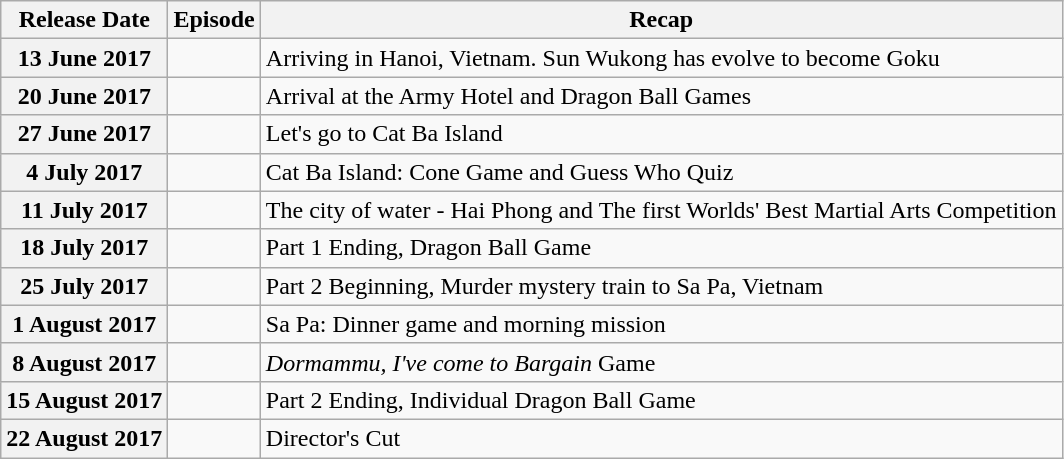<table class=wikitable mw-collapsible>
<tr>
<th>Release Date</th>
<th>Episode</th>
<th>Recap</th>
</tr>
<tr>
<th>13 June 2017</th>
<td></td>
<td>Arriving in Hanoi, Vietnam. Sun Wukong has evolve to become Goku</td>
</tr>
<tr>
<th>20 June 2017</th>
<td></td>
<td>Arrival at the Army Hotel and Dragon Ball Games</td>
</tr>
<tr>
<th>27 June 2017</th>
<td></td>
<td>Let's go to Cat Ba Island</td>
</tr>
<tr>
<th>4 July 2017</th>
<td></td>
<td>Cat Ba Island: Cone Game and Guess Who Quiz</td>
</tr>
<tr>
<th>11 July 2017</th>
<td></td>
<td>The city of water - Hai Phong and The first Worlds' Best Martial Arts Competition</td>
</tr>
<tr>
<th>18 July 2017</th>
<td></td>
<td>Part 1 Ending, Dragon Ball Game</td>
</tr>
<tr>
<th>25 July 2017</th>
<td></td>
<td>Part 2 Beginning, Murder mystery train to Sa Pa, Vietnam</td>
</tr>
<tr>
<th>1 August 2017</th>
<td></td>
<td>Sa Pa: Dinner game and morning mission</td>
</tr>
<tr>
<th>8 August 2017</th>
<td></td>
<td><em>Dormammu, I've come to Bargain</em> Game</td>
</tr>
<tr>
<th>15 August 2017</th>
<td></td>
<td>Part 2 Ending, Individual Dragon Ball Game</td>
</tr>
<tr>
<th>22 August 2017</th>
<td></td>
<td>Director's Cut</td>
</tr>
</table>
